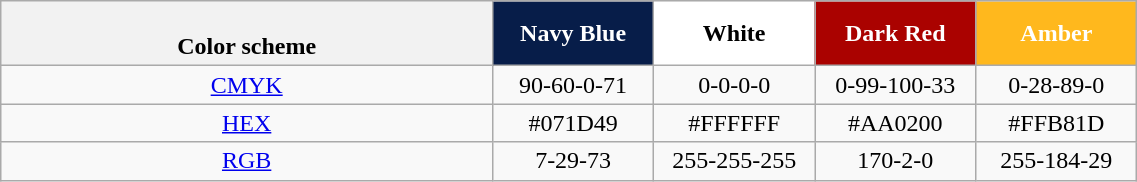<table class=wikitable width=60% style="text-align:center;">
<tr>
<th><br>Color scheme</th>
<th style="background:#071D49; width:100px; color:white;">Navy Blue</th>
<th style="background:#FFFFFF; width:100px; color:black;">White</th>
<th style="background:#AA0200; width:100px; color:white;">Dark Red</th>
<th style="background:#FFB81D; width:100px; color:white;">Amber</th>
</tr>
<tr>
<td><a href='#'>CMYK</a></td>
<td>90-60-0-71</td>
<td>0-0-0-0</td>
<td>0-99-100-33</td>
<td>0-28-89-0</td>
</tr>
<tr>
<td><a href='#'>HEX</a></td>
<td>#071D49</td>
<td>#FFFFFF</td>
<td>#AA0200</td>
<td>#FFB81D</td>
</tr>
<tr>
<td><a href='#'>RGB</a></td>
<td>7-29-73</td>
<td>255-255-255</td>
<td>170-2-0</td>
<td>255-184-29</td>
</tr>
</table>
